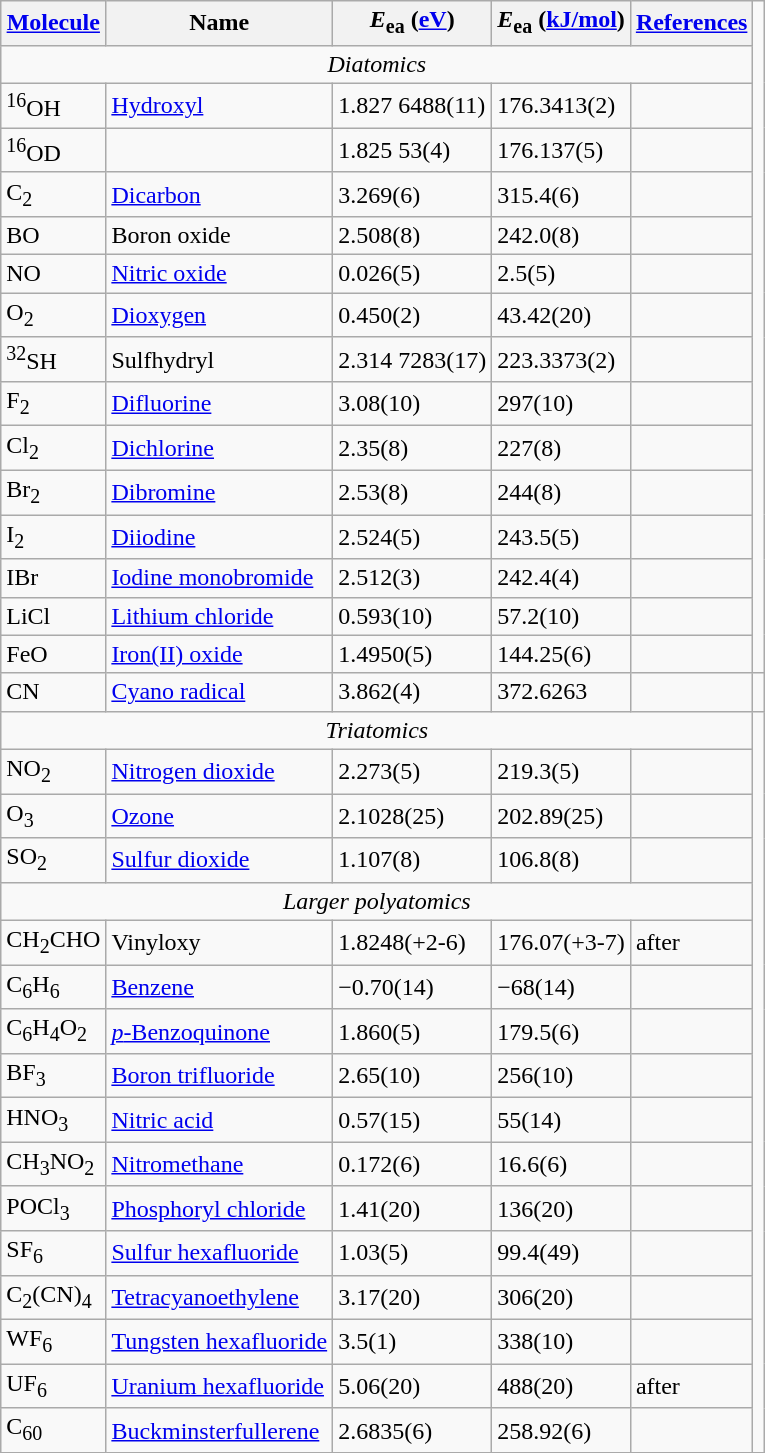<table class="wikitable">
<tr>
<th><a href='#'>Molecule</a></th>
<th>Name</th>
<th><em>E</em><sub>ea</sub> (<a href='#'>eV</a>)</th>
<th><em>E</em><sub>ea</sub> (<a href='#'>kJ/mol</a>)</th>
<th><a href='#'>References</a></th>
</tr>
<tr>
<td colspan=5 align=center><em>Diatomics</em></td>
</tr>
<tr>
<td><sup>16</sup>OH</td>
<td><a href='#'>Hydroxyl</a></td>
<td>1.827 6488(11)</td>
<td>176.3413(2)</td>
<td></td>
</tr>
<tr>
<td><sup>16</sup>OD</td>
<td></td>
<td>1.825 53(4)</td>
<td>176.137(5)</td>
<td></td>
</tr>
<tr>
<td>C<sub>2</sub></td>
<td><a href='#'>Dicarbon</a></td>
<td>3.269(6)</td>
<td>315.4(6)</td>
<td></td>
</tr>
<tr>
<td>BO</td>
<td>Boron oxide</td>
<td>2.508(8)</td>
<td>242.0(8)</td>
<td></td>
</tr>
<tr>
<td>NO</td>
<td><a href='#'>Nitric oxide</a></td>
<td>0.026(5)</td>
<td>2.5(5)</td>
<td></td>
</tr>
<tr>
<td>O<sub>2</sub></td>
<td><a href='#'>Dioxygen</a></td>
<td>0.450(2)</td>
<td>43.42(20)</td>
<td></td>
</tr>
<tr>
<td><sup>32</sup>SH</td>
<td>Sulfhydryl</td>
<td>2.314 7283(17)</td>
<td>223.3373(2)</td>
<td></td>
</tr>
<tr>
<td>F<sub>2</sub></td>
<td><a href='#'>Difluorine</a></td>
<td>3.08(10)</td>
<td>297(10)</td>
<td></td>
</tr>
<tr>
<td>Cl<sub>2</sub></td>
<td><a href='#'>Dichlorine</a></td>
<td>2.35(8)</td>
<td>227(8)</td>
<td></td>
</tr>
<tr>
<td>Br<sub>2</sub></td>
<td><a href='#'>Dibromine</a></td>
<td>2.53(8)</td>
<td>244(8)</td>
<td></td>
</tr>
<tr>
<td>I<sub>2</sub></td>
<td><a href='#'>Diiodine</a></td>
<td>2.524(5)</td>
<td>243.5(5)</td>
<td></td>
</tr>
<tr>
<td>IBr</td>
<td><a href='#'>Iodine monobromide</a></td>
<td>2.512(3)</td>
<td>242.4(4)</td>
<td></td>
</tr>
<tr>
<td>LiCl</td>
<td><a href='#'>Lithium chloride</a></td>
<td>0.593(10)</td>
<td>57.2(10)</td>
<td></td>
</tr>
<tr>
<td>FeO</td>
<td><a href='#'>Iron(II) oxide</a></td>
<td>1.4950(5)</td>
<td>144.25(6)</td>
<td></td>
</tr>
<tr>
<td>CN</td>
<td><a href='#'>Cyano radical</a></td>
<td>3.862(4)</td>
<td>372.6263</td>
<td></td>
<td></td>
</tr>
<tr>
<td colspan=5 align=center><em>Triatomics</em></td>
</tr>
<tr>
<td>NO<sub>2</sub></td>
<td><a href='#'>Nitrogen dioxide</a></td>
<td>2.273(5)</td>
<td>219.3(5)</td>
<td></td>
</tr>
<tr>
<td>O<sub>3</sub></td>
<td><a href='#'>Ozone</a></td>
<td>2.1028(25)</td>
<td>202.89(25)</td>
<td></td>
</tr>
<tr>
<td>SO<sub>2</sub></td>
<td><a href='#'>Sulfur dioxide</a></td>
<td>1.107(8)</td>
<td>106.8(8)</td>
<td></td>
</tr>
<tr>
<td colspan=5 align=center><em>Larger polyatomics</em></td>
</tr>
<tr>
<td>CH<sub>2</sub>CHO</td>
<td>Vinyloxy</td>
<td>1.8248(+2-6)</td>
<td>176.07(+3-7)</td>
<td> after </td>
</tr>
<tr>
<td>C<sub>6</sub>H<sub>6</sub></td>
<td><a href='#'>Benzene</a></td>
<td>−0.70(14)</td>
<td>−68(14)</td>
<td></td>
</tr>
<tr>
<td>C<sub>6</sub>H<sub>4</sub>O<sub>2</sub></td>
<td><a href='#'><em>p</em>-Benzoquinone</a></td>
<td>1.860(5)</td>
<td>179.5(6)</td>
<td></td>
</tr>
<tr>
<td>BF<sub>3</sub></td>
<td><a href='#'>Boron trifluoride</a></td>
<td>2.65(10)</td>
<td>256(10)</td>
<td></td>
</tr>
<tr>
<td>HNO<sub>3</sub></td>
<td><a href='#'>Nitric acid</a></td>
<td>0.57(15)</td>
<td>55(14)</td>
<td></td>
</tr>
<tr>
<td>CH<sub>3</sub>NO<sub>2</sub></td>
<td><a href='#'>Nitromethane</a></td>
<td>0.172(6)</td>
<td>16.6(6)</td>
<td></td>
</tr>
<tr>
<td>POCl<sub>3</sub></td>
<td><a href='#'>Phosphoryl chloride</a></td>
<td>1.41(20)</td>
<td>136(20)</td>
<td></td>
</tr>
<tr>
<td>SF<sub>6</sub></td>
<td><a href='#'>Sulfur hexafluoride</a></td>
<td>1.03(5)</td>
<td>99.4(49)</td>
<td></td>
</tr>
<tr>
<td>C<sub>2</sub>(CN)<sub>4</sub></td>
<td><a href='#'>Tetracyanoethylene</a></td>
<td>3.17(20)</td>
<td>306(20)</td>
<td></td>
</tr>
<tr>
<td>WF<sub>6</sub></td>
<td><a href='#'>Tungsten hexafluoride</a></td>
<td>3.5(1)</td>
<td>338(10)</td>
<td></td>
</tr>
<tr>
<td>UF<sub>6</sub></td>
<td><a href='#'>Uranium hexafluoride</a></td>
<td>5.06(20)</td>
<td>488(20)</td>
<td> after </td>
</tr>
<tr>
<td>C<sub>60</sub></td>
<td><a href='#'>Buckminsterfullerene</a></td>
<td>2.6835(6)</td>
<td>258.92(6)</td>
<td></td>
</tr>
<tr>
</tr>
</table>
